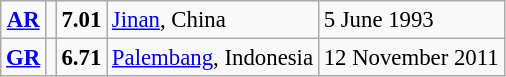<table class="wikitable" style="font-size:95%; position:relative;">
<tr>
<td align=center><strong><a href='#'>AR</a></strong></td>
<td></td>
<td><strong>7.01</strong></td>
<td><a href='#'>Jinan</a>, China</td>
<td>5 June 1993</td>
</tr>
<tr>
<td align=center><strong><a href='#'>GR</a></strong></td>
<td></td>
<td><strong>6.71</strong></td>
<td><a href='#'>Palembang</a>, Indonesia</td>
<td>12 November 2011</td>
</tr>
</table>
